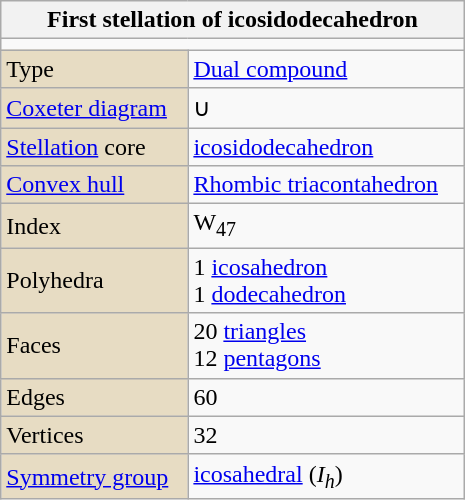<table class="wikitable" style="float:right; margin-left:8px; width:310px">
<tr>
<th bgcolor=#e7dcc3 colspan=2>First stellation of icosidodecahedron</th>
</tr>
<tr>
<td align=center colspan=2></td>
</tr>
<tr>
<td bgcolor=#e7dcc3>Type</td>
<td><a href='#'>Dual compound</a></td>
</tr>
<tr>
<td bgcolor=#e7dcc3><a href='#'>Coxeter diagram</a></td>
<td> ∪ </td>
</tr>
<tr>
<td bgcolor=#e7dcc3><a href='#'>Stellation</a> core</td>
<td><a href='#'>icosidodecahedron</a></td>
</tr>
<tr>
<td bgcolor=#e7dcc3><a href='#'>Convex hull</a></td>
<td><a href='#'>Rhombic triacontahedron</a></td>
</tr>
<tr>
<td bgcolor=#e7dcc3>Index</td>
<td>W<sub>47</sub></td>
</tr>
<tr>
<td bgcolor=#e7dcc3>Polyhedra</td>
<td>1 <a href='#'>icosahedron</a><br>1 <a href='#'>dodecahedron</a></td>
</tr>
<tr>
<td bgcolor=#e7dcc3>Faces</td>
<td>20 <a href='#'>triangles</a><br>12 <a href='#'>pentagons</a></td>
</tr>
<tr>
<td bgcolor=#e7dcc3>Edges</td>
<td>60</td>
</tr>
<tr>
<td bgcolor=#e7dcc3>Vertices</td>
<td>32</td>
</tr>
<tr>
<td bgcolor=#e7dcc3><a href='#'>Symmetry group</a></td>
<td><a href='#'>icosahedral</a> (<em>I</em><sub><em>h</em></sub>)</td>
</tr>
</table>
